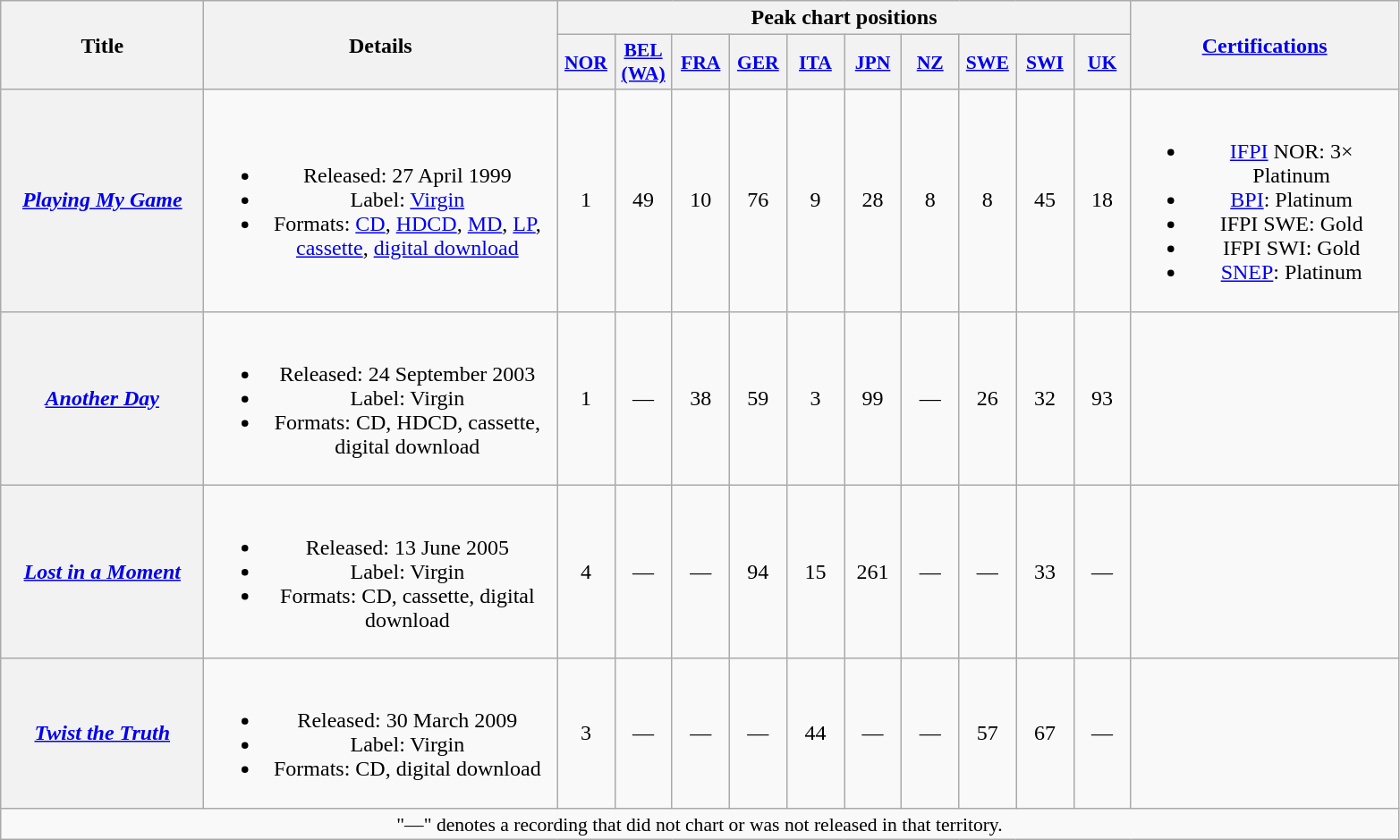<table class="wikitable plainrowheaders" style="text-align:center;">
<tr>
<th scope="col" rowspan="2" style="width:9em;">Title</th>
<th scope="col" rowspan="2" style="width:16em;">Details</th>
<th scope="col" colspan="10">Peak chart positions</th>
<th scope="col" rowspan="2" style="width:12em;"><a href='#'>Certifications</a></th>
</tr>
<tr>
<th scope="col" style="width:2.5em;font-size:90%;"><a href='#'>NOR</a><br></th>
<th scope="col" style="width:2.5em;font-size:90%;"><a href='#'>BEL<br>(WA)</a><br></th>
<th scope="col" style="width:2.5em;font-size:90%;"><a href='#'>FRA</a><br></th>
<th scope="col" style="width:2.5em;font-size:90%;"><a href='#'>GER</a><br></th>
<th scope="col" style="width:2.5em;font-size:90%;"><a href='#'>ITA</a><br></th>
<th scope="col" style="width:2.5em;font-size:90%;"><a href='#'>JPN</a></th>
<th scope="col" style="width:2.5em;font-size:90%;"><a href='#'>NZ</a><br></th>
<th scope="col" style="width:2.5em;font-size:90%;"><a href='#'>SWE</a><br></th>
<th scope="col" style="width:2.5em;font-size:90%;"><a href='#'>SWI</a><br></th>
<th scope="col" style="width:2.5em;font-size:90%;"><a href='#'>UK</a><br></th>
</tr>
<tr>
<th scope="row"><em><a href='#'>Playing My Game</a></em></th>
<td><br><ul><li>Released: 27 April 1999</li><li>Label: <a href='#'>Virgin</a></li><li>Formats: <a href='#'>CD</a>, <a href='#'>HDCD</a>, <a href='#'>MD</a>, <a href='#'>LP</a>, <a href='#'>cassette</a>, <a href='#'>digital download</a></li></ul></td>
<td>1</td>
<td>49</td>
<td>10</td>
<td>76</td>
<td>9</td>
<td>28</td>
<td>8</td>
<td>8</td>
<td>45</td>
<td>18</td>
<td><br><ul><li><a href='#'>IFPI</a> NOR: 3× Platinum</li><li><a href='#'>BPI</a>: Platinum</li><li>IFPI SWE: Gold</li><li>IFPI SWI: Gold</li><li><a href='#'>SNEP</a>: Platinum</li></ul></td>
</tr>
<tr>
<th scope="row"><em><a href='#'>Another Day</a></em></th>
<td><br><ul><li>Released: 24 September 2003</li><li>Label: Virgin</li><li>Formats: CD, HDCD, cassette, digital download</li></ul></td>
<td>1</td>
<td>—</td>
<td>38</td>
<td>59</td>
<td>3</td>
<td>99</td>
<td>—</td>
<td>26</td>
<td>32</td>
<td>93</td>
<td></td>
</tr>
<tr>
<th scope="row"><em><a href='#'>Lost in a Moment</a></em></th>
<td><br><ul><li>Released: 13 June 2005</li><li>Label: Virgin</li><li>Formats: CD, cassette, digital download</li></ul></td>
<td>4</td>
<td>—</td>
<td>—</td>
<td>94</td>
<td>15</td>
<td>261</td>
<td>—</td>
<td>—</td>
<td>33</td>
<td>—</td>
<td></td>
</tr>
<tr>
<th scope="row"><em><a href='#'>Twist the Truth</a></em></th>
<td><br><ul><li>Released: 30 March 2009</li><li>Label: Virgin</li><li>Formats: CD, digital download</li></ul></td>
<td>3</td>
<td>—</td>
<td>—</td>
<td>—</td>
<td>44</td>
<td>—</td>
<td>—</td>
<td>57</td>
<td>67</td>
<td>—</td>
<td></td>
</tr>
<tr>
<td colspan="13" style="font-size:90%">"—" denotes a recording that did not chart or was not released in that territory.</td>
</tr>
</table>
